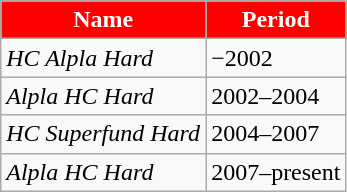<table class="wikitable" style="text-align: left">
<tr>
<th style="color:#FFFFFF; background:#FF0000">Name</th>
<th style="color:#FFFFFF; background:#FF0000">Period</th>
</tr>
<tr>
<td align=left><em>HC Alpla Hard</em></td>
<td>−2002</td>
</tr>
<tr>
<td align=left><em>Alpla HC Hard</em></td>
<td>2002–2004</td>
</tr>
<tr>
<td align=left><em>HC Superfund Hard</em></td>
<td>2004–2007</td>
</tr>
<tr>
<td align=left><em>	Alpla HC Hard</em></td>
<td>2007–present</td>
</tr>
</table>
